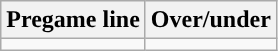<table class="wikitable">
<tr align="center">
<th>Pregame line</th>
<th>Over/under</th>
</tr>
<tr align="center">
<td></td>
<td></td>
</tr>
</table>
